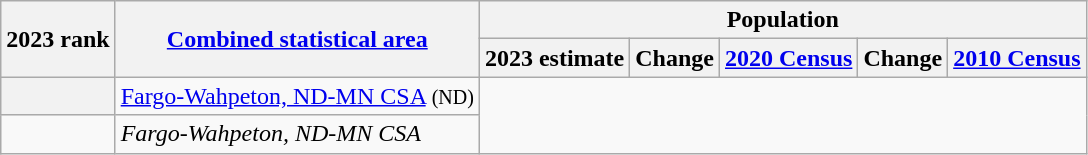<table class="wikitable sortable">
<tr>
<th scope=col rowspan=2>2023 rank</th>
<th scope=col rowspan=2><a href='#'>Combined statistical area</a></th>
<th colspan=5>Population</th>
</tr>
<tr>
<th scope=col>2023 estimate</th>
<th scope=col>Change</th>
<th scope=col><a href='#'>2020 Census</a></th>
<th scope=col>Change</th>
<th scope=col><a href='#'>2010 Census</a></th>
</tr>
<tr>
<th scope=row></th>
<td><a href='#'>Fargo-Wahpeton, ND-MN CSA</a> <small>(ND)</small><br></td>
</tr>
<tr>
<td></td>
<td><em><span>Fargo-Wahpeton, ND-MN CSA</span></em><br></td>
</tr>
</table>
